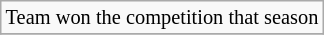<table class=wikitable style=font-size:85%>
<tr>
<td> Team won the competition that season</td>
</tr>
<tr>
</tr>
</table>
